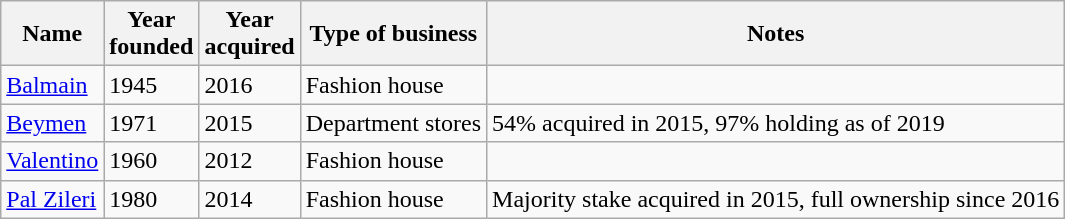<table class="wikitable sortable">
<tr>
<th>Name</th>
<th>Year<br>founded</th>
<th>Year<br>acquired</th>
<th class="unsortable">Type of business</th>
<th>Notes</th>
</tr>
<tr>
<td><a href='#'>Balmain</a></td>
<td>1945</td>
<td>2016</td>
<td>Fashion house</td>
<td></td>
</tr>
<tr>
<td><a href='#'>Beymen</a></td>
<td>1971</td>
<td>2015</td>
<td>Department stores</td>
<td>54% acquired in 2015, 97% holding as of 2019</td>
</tr>
<tr>
<td><a href='#'>Valentino</a></td>
<td>1960</td>
<td>2012</td>
<td>Fashion house</td>
<td></td>
</tr>
<tr>
<td><a href='#'>Pal Zileri</a></td>
<td>1980</td>
<td>2014</td>
<td>Fashion house</td>
<td>Majority stake acquired in 2015, full ownership since 2016</td>
</tr>
</table>
